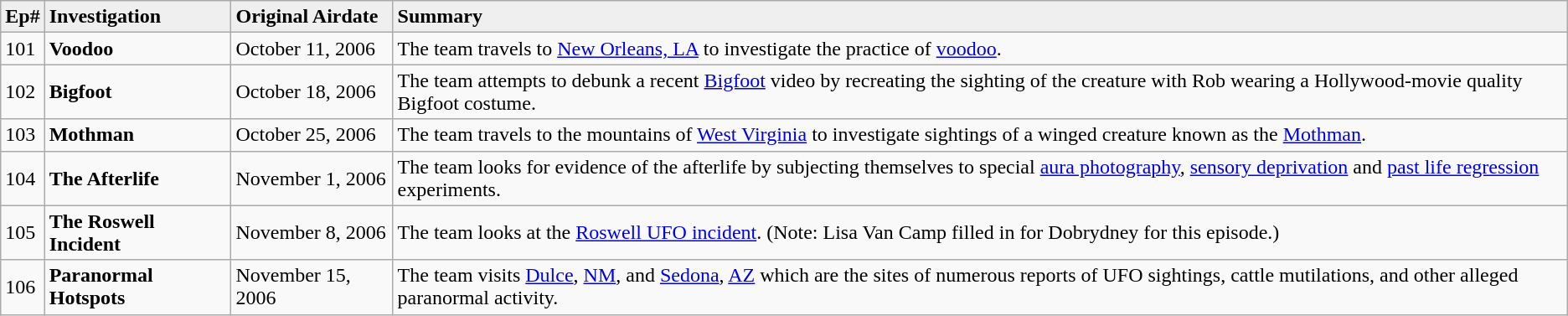<table class="wikitable">
<tr style="background:#EFEFEF">
<td><strong>Ep#</strong></td>
<td><strong>Investigation</strong></td>
<td><strong>Original Airdate</strong></td>
<td><strong>Summary</strong></td>
</tr>
<tr>
<td>101</td>
<td><strong>Voodoo</strong></td>
<td>October 11, 2006</td>
<td>The team travels to <a href='#'>New Orleans, LA</a> to investigate the practice of <a href='#'>voodoo</a>.</td>
</tr>
<tr>
<td>102</td>
<td><strong>Bigfoot</strong></td>
<td>October 18, 2006</td>
<td>The team attempts to debunk a recent <a href='#'>Bigfoot</a> video by recreating the sighting of the creature with Rob wearing a Hollywood-movie quality Bigfoot costume.</td>
</tr>
<tr>
<td>103</td>
<td><strong>Mothman</strong></td>
<td>October 25, 2006</td>
<td>The team travels to the mountains of <a href='#'>West Virginia</a> to investigate sightings of a winged creature known as the <a href='#'>Mothman</a>.</td>
</tr>
<tr>
<td>104</td>
<td><strong>The Afterlife</strong></td>
<td>November 1, 2006</td>
<td>The team looks for evidence of the afterlife by subjecting themselves to special <a href='#'>aura photography</a>, <a href='#'>sensory deprivation</a> and <a href='#'>past life regression</a> experiments.</td>
</tr>
<tr>
<td>105</td>
<td><strong>The Roswell Incident</strong></td>
<td>November 8, 2006</td>
<td>The team looks at the <a href='#'>Roswell UFO incident</a>. (Note: Lisa Van Camp filled in for Dobrydney for this episode.)</td>
</tr>
<tr>
<td>106</td>
<td><strong>Paranormal Hotspots</strong></td>
<td>November 15, 2006</td>
<td>The team visits <a href='#'>Dulce</a>, <a href='#'>NM</a>, and <a href='#'>Sedona</a>, <a href='#'>AZ</a> which are the sites of numerous reports of UFO sightings, cattle mutilations, and other alleged paranormal activity.</td>
</tr>
</table>
